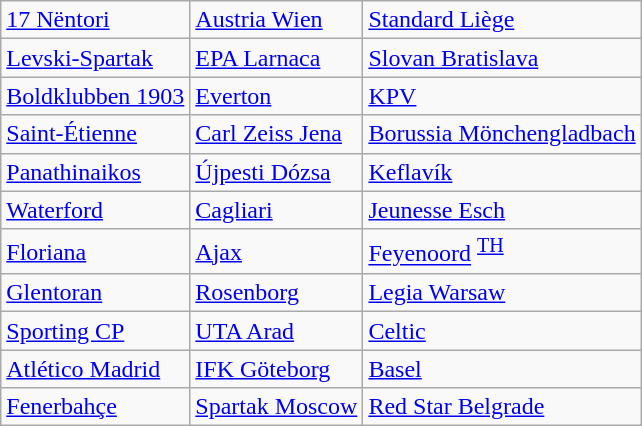<table class="wikitable">
<tr>
<td> <a href='#'>17 Nëntori</a> </td>
<td> <a href='#'>Austria Wien</a> </td>
<td> <a href='#'>Standard Liège</a> </td>
</tr>
<tr>
<td> <a href='#'>Levski-Spartak</a> </td>
<td> <a href='#'>EPA Larnaca</a> </td>
<td> <a href='#'>Slovan Bratislava</a> </td>
</tr>
<tr>
<td> <a href='#'>Boldklubben 1903</a> </td>
<td> <a href='#'>Everton</a> </td>
<td> <a href='#'>KPV</a> </td>
</tr>
<tr>
<td> <a href='#'>Saint-Étienne</a> </td>
<td> <a href='#'>Carl Zeiss Jena</a> </td>
<td> <a href='#'>Borussia Mönchengladbach</a> </td>
</tr>
<tr>
<td> <a href='#'>Panathinaikos</a> </td>
<td> <a href='#'>Újpesti Dózsa</a> </td>
<td> <a href='#'>Keflavík</a> </td>
</tr>
<tr>
<td> <a href='#'>Waterford</a> </td>
<td> <a href='#'>Cagliari</a> </td>
<td> <a href='#'>Jeunesse Esch</a> </td>
</tr>
<tr>
<td> <a href='#'>Floriana</a> </td>
<td> <a href='#'>Ajax</a> </td>
<td> <a href='#'>Feyenoord</a> <sup><a href='#'>TH</a></sup></td>
</tr>
<tr>
<td> <a href='#'>Glentoran</a> </td>
<td> <a href='#'>Rosenborg</a> </td>
<td> <a href='#'>Legia Warsaw</a> </td>
</tr>
<tr>
<td> <a href='#'>Sporting CP</a> </td>
<td> <a href='#'>UTA Arad</a> </td>
<td> <a href='#'>Celtic</a> </td>
</tr>
<tr>
<td> <a href='#'>Atlético Madrid</a> </td>
<td> <a href='#'>IFK Göteborg</a> </td>
<td> <a href='#'>Basel</a> </td>
</tr>
<tr>
<td> <a href='#'>Fenerbahçe</a> </td>
<td> <a href='#'>Spartak Moscow</a> </td>
<td> <a href='#'>Red Star Belgrade</a> </td>
</tr>
</table>
